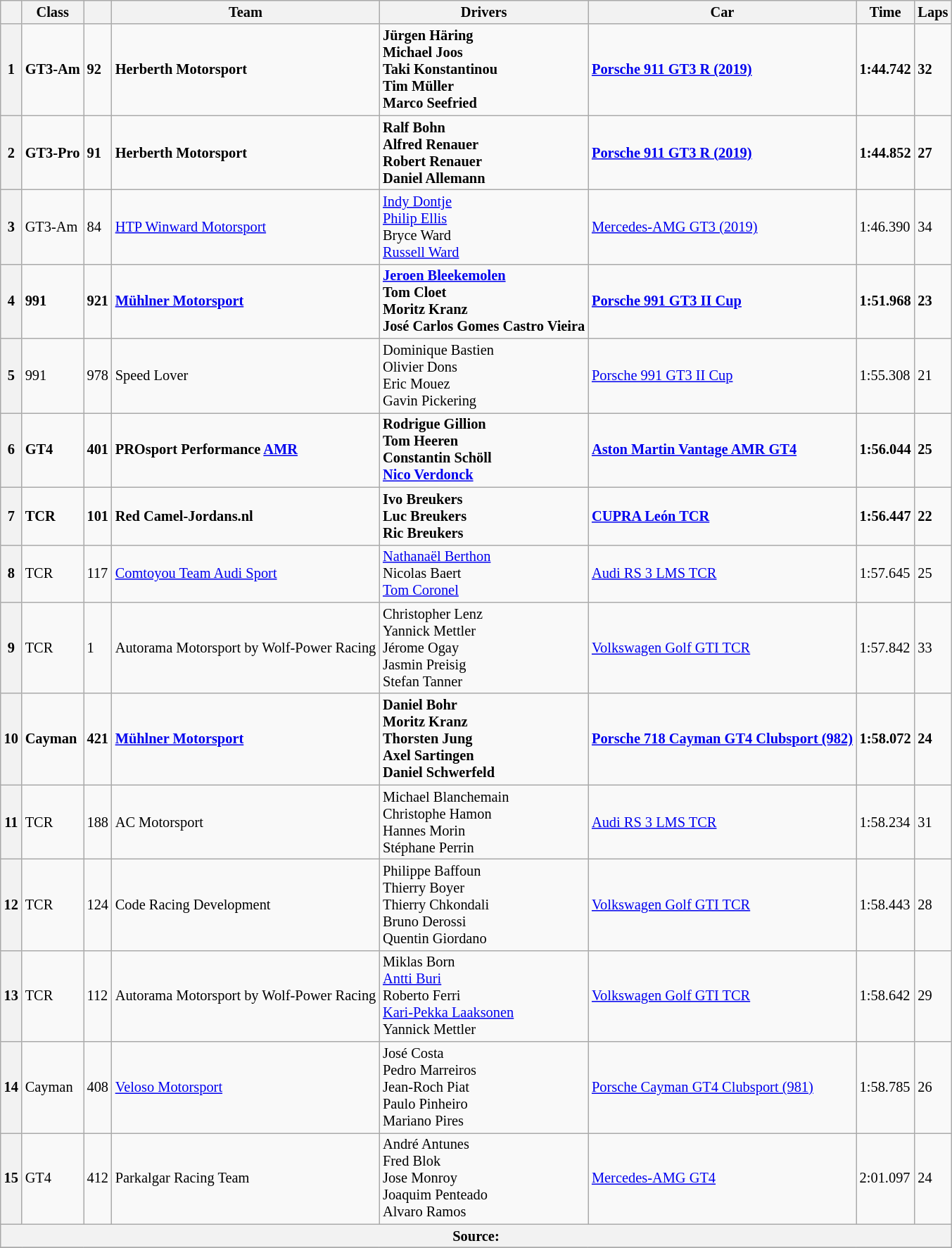<table class="wikitable" style="font-size: 85%;">
<tr>
<th></th>
<th>Class</th>
<th></th>
<th>Team</th>
<th>Drivers</th>
<th>Car</th>
<th>Time</th>
<th>Laps</th>
</tr>
<tr>
<th>1</th>
<td><strong>GT3-Am</strong></td>
<td><strong>92</strong></td>
<td> <strong>Herberth Motorsport</strong></td>
<td><strong> Jürgen Häring<br> Michael Joos<br> Taki Konstantinou<br> Tim Müller<br> Marco Seefried</strong></td>
<td><strong><a href='#'>Porsche 911 GT3 R (2019)</a></strong></td>
<td><strong>1:44.742</strong></td>
<td><strong>32</strong></td>
</tr>
<tr>
<th>2</th>
<td><strong>GT3-Pro</strong></td>
<td><strong>91</strong></td>
<td><strong> Herberth Motorsport</strong></td>
<td><strong> Ralf Bohn<br> Alfred Renauer<br> Robert Renauer<br> Daniel Allemann</strong></td>
<td><strong><a href='#'>Porsche 911 GT3 R (2019)</a></strong></td>
<td><strong>1:44.852</strong></td>
<td><strong>27</strong></td>
</tr>
<tr>
<th>3</th>
<td>GT3-Am</td>
<td>84</td>
<td> <a href='#'>HTP Winward Motorsport</a></td>
<td> <a href='#'>Indy Dontje</a><br> <a href='#'>Philip Ellis</a><br> Bryce Ward<br> <a href='#'>Russell Ward</a></td>
<td><a href='#'>Mercedes-AMG GT3 (2019)</a></td>
<td>1:46.390</td>
<td>34</td>
</tr>
<tr>
<th>4</th>
<td><strong>991</strong></td>
<td><strong>921</strong></td>
<td> <strong><a href='#'>Mühlner Motorsport</a></strong></td>
<td><strong> <a href='#'>Jeroen Bleekemolen</a><br> Tom Cloet<br> Moritz Kranz<br> José Carlos Gomes Castro Vieira</strong></td>
<td><strong><a href='#'>Porsche 991 GT3 II Cup</a></strong></td>
<td><strong>1:51.968</strong></td>
<td><strong>23</strong></td>
</tr>
<tr>
<th>5</th>
<td>991</td>
<td>978</td>
<td> Speed Lover</td>
<td> Dominique Bastien<br> Olivier Dons<br> Eric Mouez<br> Gavin Pickering</td>
<td><a href='#'>Porsche 991 GT3 II Cup</a></td>
<td>1:55.308</td>
<td>21</td>
</tr>
<tr>
<th>6</th>
<td><strong>GT4</strong></td>
<td><strong>401</strong></td>
<td> <strong>PROsport Performance <a href='#'>AMR</a></strong></td>
<td><strong> Rodrigue Gillion<br> Tom Heeren<br> Constantin Schöll<br> <a href='#'>Nico Verdonck</a></strong></td>
<td><strong><a href='#'>Aston Martin Vantage AMR GT4</a></strong></td>
<td><strong>1:56.044</strong></td>
<td><strong>25</strong></td>
</tr>
<tr>
<th>7</th>
<td><strong>TCR</strong></td>
<td><strong>101</strong></td>
<td> <strong>Red Camel-Jordans.nl</strong></td>
<td> <strong>Ivo Breukers</strong><br> <strong>Luc Breukers</strong><br> <strong>Ric Breukers</strong></td>
<td><strong><a href='#'>CUPRA León TCR</a></strong></td>
<td><strong>1:56.447</strong></td>
<td><strong>22</strong></td>
</tr>
<tr>
<th>8</th>
<td>TCR</td>
<td>117</td>
<td> <a href='#'>Comtoyou Team Audi Sport</a></td>
<td> <a href='#'>Nathanaël Berthon</a><br> Nicolas Baert<br> <a href='#'>Tom Coronel</a></td>
<td><a href='#'>Audi RS 3 LMS TCR</a></td>
<td>1:57.645</td>
<td>25</td>
</tr>
<tr>
<th>9</th>
<td>TCR</td>
<td>1</td>
<td> Autorama Motorsport by Wolf-Power Racing</td>
<td> Christopher Lenz<br> Yannick Mettler<br> Jérome Ogay<br> Jasmin Preisig<br> Stefan Tanner</td>
<td><a href='#'>Volkswagen Golf GTI TCR</a></td>
<td>1:57.842</td>
<td>33</td>
</tr>
<tr>
<th>10</th>
<td><strong>Cayman</strong></td>
<td><strong>421</strong></td>
<td> <strong><a href='#'>Mühlner Motorsport</a></strong></td>
<td><strong> Daniel Bohr<br> Moritz Kranz<br> Thorsten Jung<br> Axel Sartingen<br> Daniel Schwerfeld</strong></td>
<td><strong><a href='#'>Porsche 718 Cayman GT4 Clubsport (982)</a></strong></td>
<td><strong>1:58.072</strong></td>
<td><strong>24</strong></td>
</tr>
<tr>
<th>11</th>
<td>TCR</td>
<td>188</td>
<td> AC Motorsport</td>
<td> Michael Blanchemain<br> Christophe Hamon<br> Hannes Morin<br> Stéphane Perrin</td>
<td><a href='#'>Audi RS 3 LMS TCR</a></td>
<td>1:58.234</td>
<td>31</td>
</tr>
<tr>
<th>12</th>
<td>TCR</td>
<td>124</td>
<td> Code Racing Development</td>
<td> Philippe Baffoun<br> Thierry Boyer<br> Thierry Chkondali<br> Bruno Derossi<br> Quentin Giordano</td>
<td><a href='#'>Volkswagen Golf GTI TCR</a></td>
<td>1:58.443</td>
<td>28</td>
</tr>
<tr>
<th>13</th>
<td>TCR</td>
<td>112</td>
<td> Autorama Motorsport by Wolf-Power Racing</td>
<td> Miklas Born<br> <a href='#'>Antti Buri</a><br> Roberto Ferri<br> <a href='#'>Kari-Pekka Laaksonen</a><br> Yannick Mettler</td>
<td><a href='#'>Volkswagen Golf GTI TCR</a></td>
<td>1:58.642</td>
<td>29</td>
</tr>
<tr>
<th>14</th>
<td>Cayman</td>
<td>408</td>
<td> <a href='#'>Veloso Motorsport</a></td>
<td> José Costa<br> Pedro Marreiros<br> Jean-Roch Piat<br> Paulo Pinheiro<br> Mariano Pires</td>
<td><a href='#'>Porsche Cayman GT4 Clubsport (981)</a></td>
<td>1:58.785</td>
<td>26</td>
</tr>
<tr>
<th>15</th>
<td>GT4</td>
<td>412</td>
<td> Parkalgar Racing Team</td>
<td> André Antunes<br> Fred Blok<br> Jose Monroy<br> Joaquim Penteado<br> Alvaro Ramos</td>
<td><a href='#'>Mercedes-AMG GT4</a></td>
<td>2:01.097</td>
<td>24</td>
</tr>
<tr>
<th colspan=8>Source:</th>
</tr>
<tr>
</tr>
</table>
